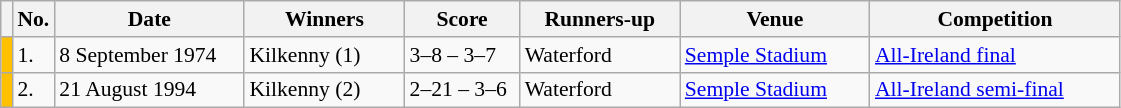<table class="wikitable" style="font-size:90%">
<tr>
<th width=1></th>
<th width=5>No.</th>
<th width=120>Date</th>
<th width=100>Winners</th>
<th width=70>Score</th>
<th width=100>Runners-up</th>
<th width=120>Venue</th>
<th width=160>Competition</th>
</tr>
<tr>
<td style="background-color:#FFC000"></td>
<td>1.</td>
<td>8 September 1974</td>
<td>Kilkenny (1)</td>
<td>3–8 – 3–7</td>
<td>Waterford</td>
<td><a href='#'>Semple Stadium</a></td>
<td><a href='#'>All-Ireland final</a></td>
</tr>
<tr>
<td style="background-color:#FFC000"></td>
<td>2.</td>
<td>21 August 1994</td>
<td>Kilkenny (2)</td>
<td>2–21 – 3–6</td>
<td>Waterford</td>
<td><a href='#'>Semple Stadium</a></td>
<td><a href='#'>All-Ireland semi-final</a></td>
</tr>
</table>
